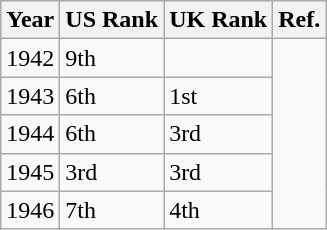<table class="wikitable">
<tr>
<th>Year</th>
<th>US Rank</th>
<th>UK Rank</th>
<th>Ref.</th>
</tr>
<tr>
<td>1942</td>
<td>9th</td>
<td></td>
<td rowspan="5"></td>
</tr>
<tr>
<td>1943</td>
<td>6th</td>
<td>1st</td>
</tr>
<tr>
<td>1944</td>
<td>6th</td>
<td>3rd</td>
</tr>
<tr>
<td>1945</td>
<td>3rd</td>
<td>3rd</td>
</tr>
<tr>
<td>1946</td>
<td>7th</td>
<td>4th</td>
</tr>
</table>
